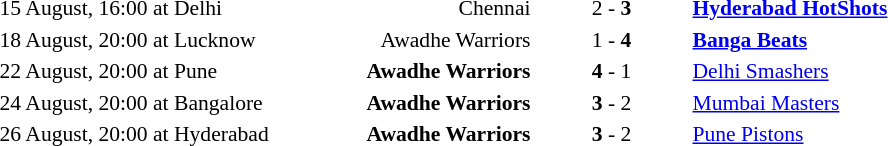<table style="font-size:90%">
<tr>
<td width=200>15 August, 16:00 at Delhi</td>
<td width=150 align=right>Chennai</td>
<td width=100 align=center>2 - <strong>3</strong></td>
<td width=150><strong><a href='#'>Hyderabad HotShots</a></strong></td>
</tr>
<tr>
<td width=200>18 August, 20:00 at Lucknow</td>
<td width=150 align=right>Awadhe Warriors</td>
<td width=100 align=center>1 - <strong>4</strong></td>
<td width=150><strong><a href='#'>Banga Beats</a></strong></td>
</tr>
<tr>
<td width=200>22 August, 20:00 at Pune</td>
<td width=150 align=right><strong>Awadhe Warriors</strong></td>
<td width=100 align=center><strong>4</strong> - 1</td>
<td width=150><a href='#'>Delhi Smashers</a></td>
</tr>
<tr>
<td width=200>24 August, 20:00 at Bangalore</td>
<td width=150 align=right><strong>Awadhe Warriors</strong></td>
<td width=100 align=center><strong>3</strong> - 2</td>
<td width=150><a href='#'>Mumbai Masters</a></td>
</tr>
<tr>
<td width=200>26 August, 20:00 at Hyderabad</td>
<td width=150 align=right><strong>Awadhe Warriors</strong></td>
<td width=100 align=center><strong>3</strong> - 2</td>
<td width=150><a href='#'>Pune Pistons</a></td>
</tr>
</table>
